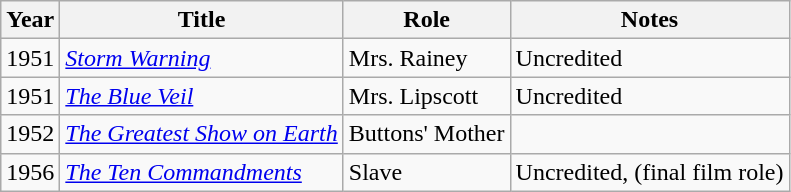<table class="wikitable">
<tr>
<th>Year</th>
<th>Title</th>
<th>Role</th>
<th>Notes</th>
</tr>
<tr>
<td>1951</td>
<td><em><a href='#'>Storm Warning</a></em></td>
<td>Mrs. Rainey</td>
<td>Uncredited</td>
</tr>
<tr>
<td>1951</td>
<td><em><a href='#'>The Blue Veil</a></em></td>
<td>Mrs. Lipscott</td>
<td>Uncredited</td>
</tr>
<tr>
<td>1952</td>
<td><em><a href='#'>The Greatest Show on Earth</a></em></td>
<td>Buttons' Mother</td>
<td></td>
</tr>
<tr>
<td>1956</td>
<td><em><a href='#'>The Ten Commandments</a></em></td>
<td>Slave</td>
<td>Uncredited, (final film role)</td>
</tr>
</table>
